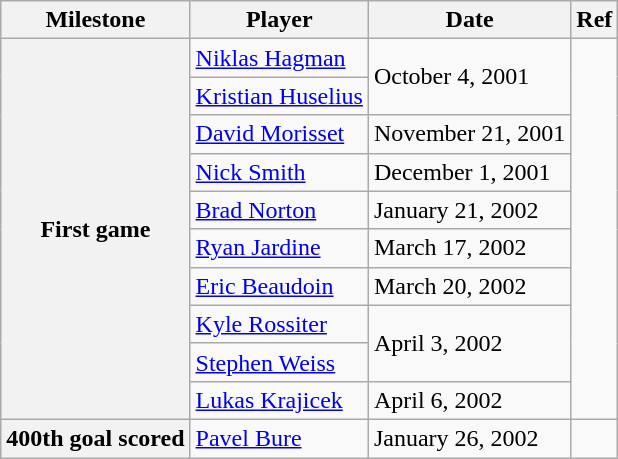<table class="wikitable">
<tr>
<th scope="col">Milestone</th>
<th scope="col">Player</th>
<th scope="col">Date</th>
<th scope="col">Ref</th>
</tr>
<tr>
<th rowspan=10>First game</th>
<td><a href='#'>Niklas Hagman</a></td>
<td rowspan=2>October 4, 2001</td>
<td rowspan=10></td>
</tr>
<tr>
<td><a href='#'>Kristian Huselius</a></td>
</tr>
<tr>
<td><a href='#'>David Morisset</a></td>
<td>November 21, 2001</td>
</tr>
<tr>
<td><a href='#'>Nick Smith</a></td>
<td>December 1, 2001</td>
</tr>
<tr>
<td><a href='#'>Brad Norton</a></td>
<td>January 21, 2002</td>
</tr>
<tr>
<td><a href='#'>Ryan Jardine</a></td>
<td>March 17, 2002</td>
</tr>
<tr>
<td><a href='#'>Eric Beaudoin</a></td>
<td>March 20, 2002</td>
</tr>
<tr>
<td><a href='#'>Kyle Rossiter</a></td>
<td rowspan=2>April 3, 2002</td>
</tr>
<tr>
<td><a href='#'>Stephen Weiss</a></td>
</tr>
<tr>
<td><a href='#'>Lukas Krajicek</a></td>
<td>April 6, 2002</td>
</tr>
<tr>
<th>400th goal scored</th>
<td><a href='#'>Pavel Bure</a></td>
<td>January 26, 2002</td>
<td></td>
</tr>
</table>
